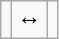<table class="wikitable">
<tr>
<td></td>
<td>↔</td>
<td></td>
</tr>
</table>
